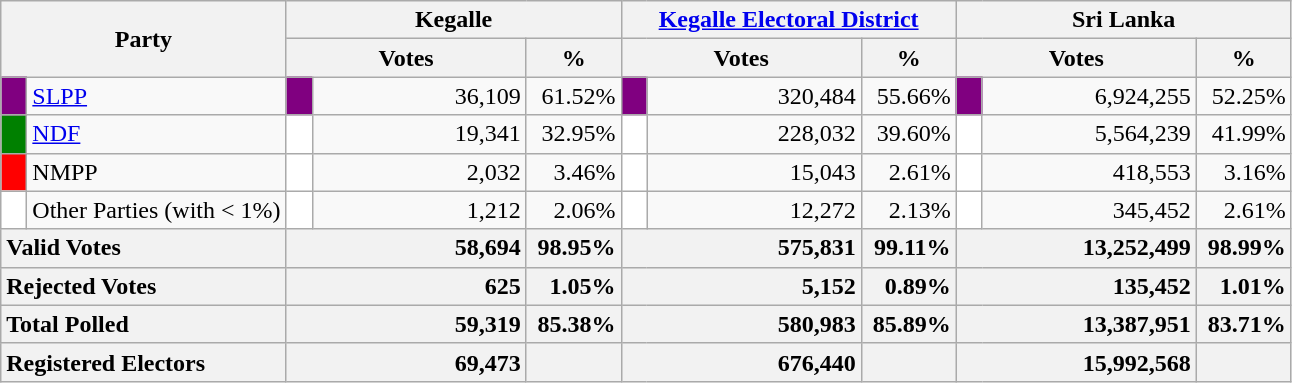<table class="wikitable">
<tr>
<th colspan="2" width="144px"rowspan="2">Party</th>
<th colspan="3" width="216px">Kegalle</th>
<th colspan="3" width="216px"><a href='#'>Kegalle Electoral District</a></th>
<th colspan="3" width="216px">Sri Lanka</th>
</tr>
<tr>
<th colspan="2" width="144px">Votes</th>
<th>%</th>
<th colspan="2" width="144px">Votes</th>
<th>%</th>
<th colspan="2" width="144px">Votes</th>
<th>%</th>
</tr>
<tr>
<td style="background-color:purple;" width="10px"></td>
<td style="text-align:left;"><a href='#'>SLPP</a></td>
<td style="background-color:purple;" width="10px"></td>
<td style="text-align:right;">36,109</td>
<td style="text-align:right;">61.52%</td>
<td style="background-color:purple;" width="10px"></td>
<td style="text-align:right;">320,484</td>
<td style="text-align:right;">55.66%</td>
<td style="background-color:purple;" width="10px"></td>
<td style="text-align:right;">6,924,255</td>
<td style="text-align:right;">52.25%</td>
</tr>
<tr>
<td style="background-color:green;" width="10px"></td>
<td style="text-align:left;"><a href='#'>NDF</a></td>
<td style="background-color:white;" width="10px"></td>
<td style="text-align:right;">19,341</td>
<td style="text-align:right;">32.95%</td>
<td style="background-color:white;" width="10px"></td>
<td style="text-align:right;">228,032</td>
<td style="text-align:right;">39.60%</td>
<td style="background-color:white;" width="10px"></td>
<td style="text-align:right;">5,564,239</td>
<td style="text-align:right;">41.99%</td>
</tr>
<tr>
<td style="background-color:red;" width="10px"></td>
<td style="text-align:left;">NMPP</td>
<td style="background-color:white;" width="10px"></td>
<td style="text-align:right;">2,032</td>
<td style="text-align:right;">3.46%</td>
<td style="background-color:white;" width="10px"></td>
<td style="text-align:right;">15,043</td>
<td style="text-align:right;">2.61%</td>
<td style="background-color:white;" width="10px"></td>
<td style="text-align:right;">418,553</td>
<td style="text-align:right;">3.16%</td>
</tr>
<tr>
<td style="background-color:white;" width="10px"></td>
<td style="text-align:left;">Other Parties (with < 1%)</td>
<td style="background-color:white;" width="10px"></td>
<td style="text-align:right;">1,212</td>
<td style="text-align:right;">2.06%</td>
<td style="background-color:white;" width="10px"></td>
<td style="text-align:right;">12,272</td>
<td style="text-align:right;">2.13%</td>
<td style="background-color:white;" width="10px"></td>
<td style="text-align:right;">345,452</td>
<td style="text-align:right;">2.61%</td>
</tr>
<tr>
<th colspan="2" width="144px"style="text-align:left;">Valid Votes</th>
<th style="text-align:right;"colspan="2" width="144px">58,694</th>
<th style="text-align:right;">98.95%</th>
<th style="text-align:right;"colspan="2" width="144px">575,831</th>
<th style="text-align:right;">99.11%</th>
<th style="text-align:right;"colspan="2" width="144px">13,252,499</th>
<th style="text-align:right;">98.99%</th>
</tr>
<tr>
<th colspan="2" width="144px"style="text-align:left;">Rejected Votes</th>
<th style="text-align:right;"colspan="2" width="144px">625</th>
<th style="text-align:right;">1.05%</th>
<th style="text-align:right;"colspan="2" width="144px">5,152</th>
<th style="text-align:right;">0.89%</th>
<th style="text-align:right;"colspan="2" width="144px">135,452</th>
<th style="text-align:right;">1.01%</th>
</tr>
<tr>
<th colspan="2" width="144px"style="text-align:left;">Total Polled</th>
<th style="text-align:right;"colspan="2" width="144px">59,319</th>
<th style="text-align:right;">85.38%</th>
<th style="text-align:right;"colspan="2" width="144px">580,983</th>
<th style="text-align:right;">85.89%</th>
<th style="text-align:right;"colspan="2" width="144px">13,387,951</th>
<th style="text-align:right;">83.71%</th>
</tr>
<tr>
<th colspan="2" width="144px"style="text-align:left;">Registered Electors</th>
<th style="text-align:right;"colspan="2" width="144px">69,473</th>
<th></th>
<th style="text-align:right;"colspan="2" width="144px">676,440</th>
<th></th>
<th style="text-align:right;"colspan="2" width="144px">15,992,568</th>
<th></th>
</tr>
</table>
